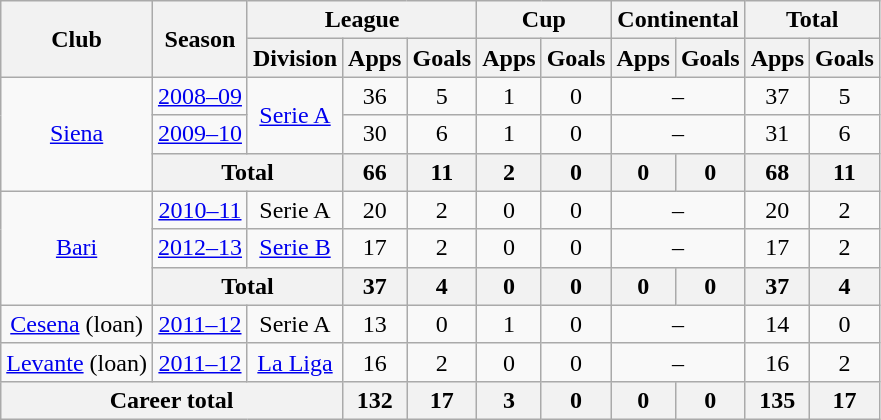<table class="wikitable" style="text-align:center">
<tr>
<th rowspan="2">Club</th>
<th rowspan="2">Season</th>
<th colspan="3">League</th>
<th colspan="2">Cup</th>
<th colspan="2">Continental</th>
<th colspan="2">Total</th>
</tr>
<tr>
<th>Division</th>
<th>Apps</th>
<th>Goals</th>
<th>Apps</th>
<th>Goals</th>
<th>Apps</th>
<th>Goals</th>
<th>Apps</th>
<th>Goals</th>
</tr>
<tr>
<td rowspan="3"><a href='#'>Siena</a></td>
<td><a href='#'>2008–09</a></td>
<td rowspan="2"><a href='#'>Serie A</a></td>
<td>36</td>
<td>5</td>
<td>1</td>
<td>0</td>
<td colspan="2">–</td>
<td>37</td>
<td>5</td>
</tr>
<tr>
<td><a href='#'>2009–10</a></td>
<td>30</td>
<td>6</td>
<td>1</td>
<td>0</td>
<td colspan="2">–</td>
<td>31</td>
<td>6</td>
</tr>
<tr>
<th colspan="2">Total</th>
<th>66</th>
<th>11</th>
<th>2</th>
<th>0</th>
<th>0</th>
<th>0</th>
<th>68</th>
<th>11</th>
</tr>
<tr>
<td rowspan="3"><a href='#'>Bari</a></td>
<td><a href='#'>2010–11</a></td>
<td>Serie A</td>
<td>20</td>
<td>2</td>
<td>0</td>
<td>0</td>
<td colspan="2">–</td>
<td>20</td>
<td>2</td>
</tr>
<tr>
<td><a href='#'>2012–13</a></td>
<td><a href='#'>Serie B</a></td>
<td>17</td>
<td>2</td>
<td>0</td>
<td>0</td>
<td colspan="2">–</td>
<td>17</td>
<td>2</td>
</tr>
<tr>
<th colspan="2">Total</th>
<th>37</th>
<th>4</th>
<th>0</th>
<th>0</th>
<th>0</th>
<th>0</th>
<th>37</th>
<th>4</th>
</tr>
<tr>
<td><a href='#'>Cesena</a> (loan)</td>
<td><a href='#'>2011–12</a></td>
<td>Serie A</td>
<td>13</td>
<td>0</td>
<td>1</td>
<td>0</td>
<td colspan="2">–</td>
<td>14</td>
<td>0</td>
</tr>
<tr>
<td><a href='#'>Levante</a> (loan)</td>
<td><a href='#'>2011–12</a></td>
<td><a href='#'>La Liga</a></td>
<td>16</td>
<td>2</td>
<td>0</td>
<td>0</td>
<td colspan="2">–</td>
<td>16</td>
<td>2</td>
</tr>
<tr>
<th colspan="3">Career total</th>
<th>132</th>
<th>17</th>
<th>3</th>
<th>0</th>
<th>0</th>
<th>0</th>
<th>135</th>
<th>17</th>
</tr>
</table>
